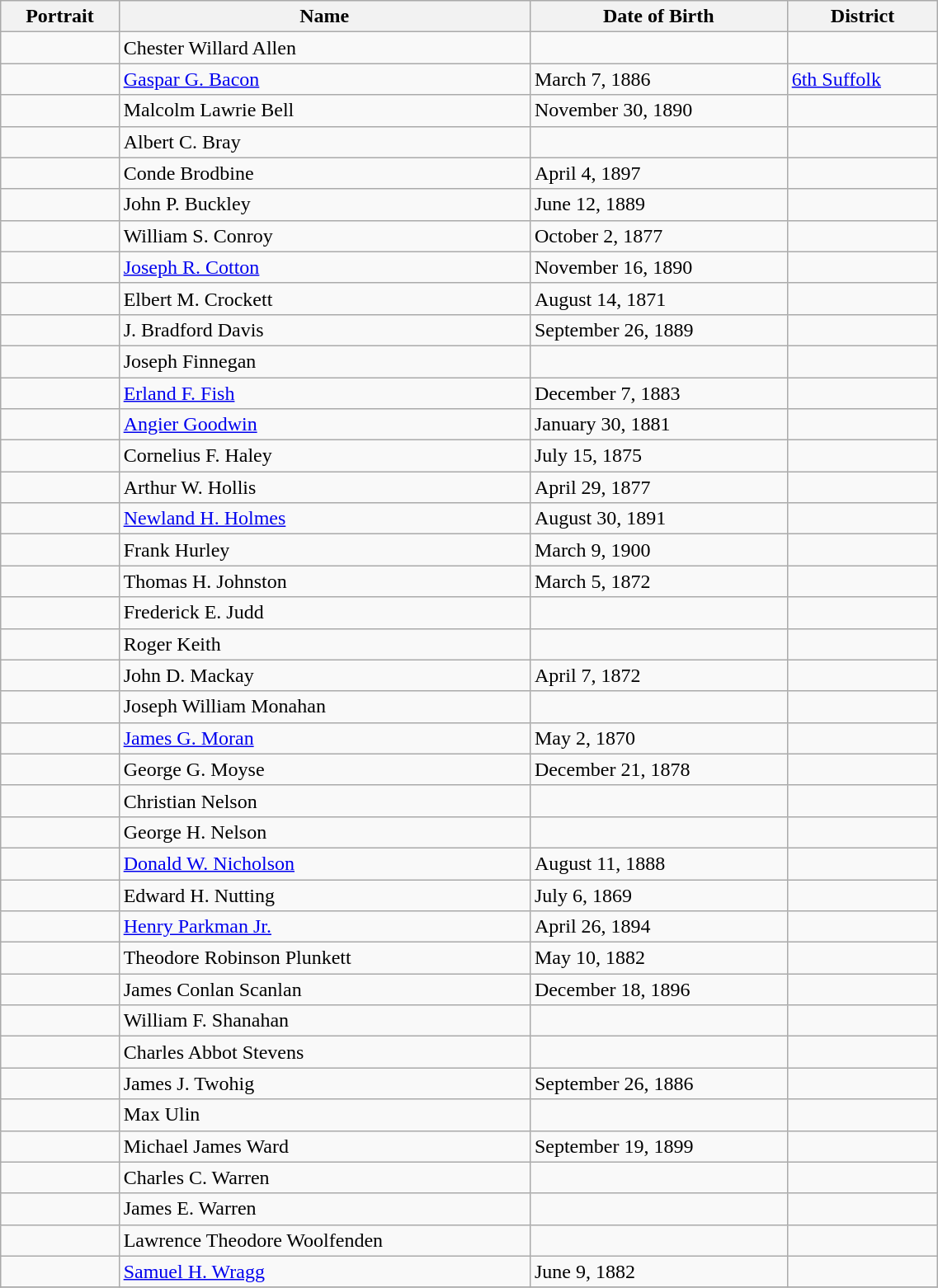<table class='wikitable sortable' style="width:60%">
<tr>
<th>Portrait</th>
<th>Name </th>
<th data-sort-type=date>Date of Birth </th>
<th>District </th>
</tr>
<tr>
<td></td>
<td>Chester Willard Allen</td>
<td></td>
<td></td>
</tr>
<tr>
<td></td>
<td><a href='#'>Gaspar G. Bacon</a></td>
<td>March 7, 1886</td>
<td><a href='#'>6th Suffolk</a></td>
</tr>
<tr>
<td></td>
<td>Malcolm Lawrie Bell</td>
<td>November 30, 1890</td>
<td></td>
</tr>
<tr>
<td></td>
<td>Albert C. Bray</td>
<td></td>
<td></td>
</tr>
<tr>
<td></td>
<td>Conde Brodbine</td>
<td>April 4, 1897</td>
<td></td>
</tr>
<tr>
<td></td>
<td>John P. Buckley</td>
<td>June 12, 1889</td>
<td></td>
</tr>
<tr>
<td></td>
<td>William S. Conroy</td>
<td>October 2, 1877</td>
<td></td>
</tr>
<tr>
<td></td>
<td><a href='#'>Joseph R. Cotton</a></td>
<td>November 16, 1890</td>
<td></td>
</tr>
<tr>
<td></td>
<td>Elbert M. Crockett</td>
<td>August 14, 1871</td>
<td></td>
</tr>
<tr>
<td></td>
<td>J. Bradford Davis</td>
<td>September 26, 1889</td>
<td></td>
</tr>
<tr>
<td></td>
<td>Joseph Finnegan</td>
<td></td>
<td></td>
</tr>
<tr>
<td></td>
<td><a href='#'>Erland F. Fish</a></td>
<td>December 7, 1883</td>
<td></td>
</tr>
<tr>
<td></td>
<td><a href='#'>Angier Goodwin</a></td>
<td>January 30, 1881</td>
<td></td>
</tr>
<tr>
<td></td>
<td>Cornelius F. Haley</td>
<td>July 15, 1875</td>
<td></td>
</tr>
<tr>
<td></td>
<td>Arthur W. Hollis</td>
<td>April 29, 1877</td>
<td></td>
</tr>
<tr>
<td></td>
<td><a href='#'>Newland H. Holmes</a></td>
<td>August 30, 1891</td>
<td></td>
</tr>
<tr>
<td></td>
<td>Frank Hurley</td>
<td>March 9, 1900</td>
<td></td>
</tr>
<tr>
<td></td>
<td>Thomas H. Johnston</td>
<td>March 5, 1872</td>
<td></td>
</tr>
<tr>
<td></td>
<td>Frederick E. Judd</td>
<td></td>
<td></td>
</tr>
<tr>
<td></td>
<td>Roger Keith</td>
<td></td>
<td></td>
</tr>
<tr>
<td></td>
<td>John D. Mackay</td>
<td>April 7, 1872</td>
<td></td>
</tr>
<tr>
<td></td>
<td>Joseph William Monahan</td>
<td></td>
<td></td>
</tr>
<tr>
<td></td>
<td><a href='#'>James G. Moran</a></td>
<td>May 2, 1870</td>
<td></td>
</tr>
<tr>
<td></td>
<td>George G. Moyse</td>
<td>December 21, 1878</td>
<td></td>
</tr>
<tr>
<td></td>
<td>Christian Nelson</td>
<td></td>
<td></td>
</tr>
<tr>
<td></td>
<td>George H. Nelson</td>
<td></td>
<td></td>
</tr>
<tr>
<td></td>
<td><a href='#'>Donald W. Nicholson</a></td>
<td>August 11, 1888</td>
<td></td>
</tr>
<tr>
<td></td>
<td>Edward H. Nutting</td>
<td>July 6, 1869</td>
<td></td>
</tr>
<tr>
<td></td>
<td><a href='#'>Henry Parkman Jr.</a></td>
<td>April 26, 1894</td>
<td></td>
</tr>
<tr>
<td></td>
<td>Theodore Robinson Plunkett</td>
<td>May 10, 1882</td>
<td></td>
</tr>
<tr>
<td></td>
<td>James Conlan Scanlan</td>
<td>December 18, 1896</td>
<td></td>
</tr>
<tr>
<td></td>
<td>William F. Shanahan</td>
<td></td>
<td></td>
</tr>
<tr>
<td></td>
<td>Charles Abbot Stevens</td>
<td></td>
<td></td>
</tr>
<tr>
<td></td>
<td>James J. Twohig</td>
<td>September 26, 1886</td>
<td></td>
</tr>
<tr>
<td></td>
<td>Max Ulin</td>
<td></td>
<td></td>
</tr>
<tr>
<td></td>
<td>Michael James Ward</td>
<td>September 19, 1899</td>
<td></td>
</tr>
<tr>
<td></td>
<td>Charles C. Warren</td>
<td></td>
<td></td>
</tr>
<tr>
<td></td>
<td>James E. Warren</td>
<td></td>
<td></td>
</tr>
<tr>
<td></td>
<td>Lawrence Theodore Woolfenden</td>
<td></td>
<td></td>
</tr>
<tr>
<td></td>
<td><a href='#'>Samuel H. Wragg</a></td>
<td>June 9, 1882</td>
<td></td>
</tr>
<tr>
</tr>
</table>
